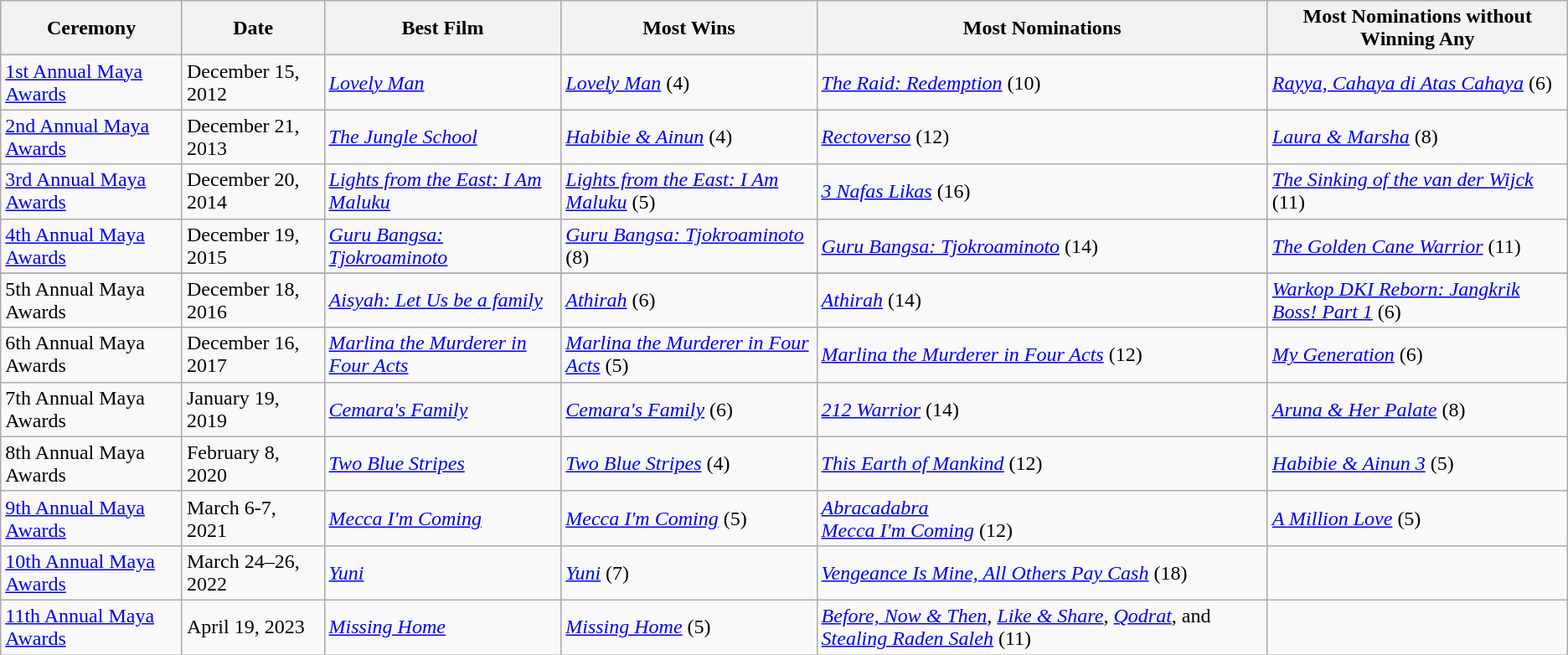<table class="wikitable sortable">
<tr>
<th>Ceremony</th>
<th>Date</th>
<th>Best Film</th>
<th>Most Wins</th>
<th>Most Nominations</th>
<th>Most Nominations without Winning Any</th>
</tr>
<tr>
<td><a href='#'>1st Annual Maya Awards</a></td>
<td>December 15, 2012</td>
<td><em><a href='#'>Lovely Man</a></em></td>
<td><em><a href='#'>Lovely Man</a></em> (4)</td>
<td><em><a href='#'>The Raid: Redemption</a></em> (10)</td>
<td><em><a href='#'>Rayya, Cahaya di Atas Cahaya</a></em> (6)</td>
</tr>
<tr>
<td><a href='#'>2nd Annual Maya Awards</a></td>
<td>December 21, 2013</td>
<td><em><a href='#'>The Jungle School</a></em></td>
<td><em><a href='#'>Habibie & Ainun</a></em> (4)</td>
<td><em><a href='#'>Rectoverso</a></em> (12)</td>
<td><em><a href='#'>Laura & Marsha</a></em> (8)</td>
</tr>
<tr>
<td><a href='#'>3rd Annual Maya Awards</a></td>
<td>December 20, 2014</td>
<td><em><a href='#'>Lights from the East: I Am Maluku</a></em></td>
<td><em><a href='#'>Lights from the East: I Am Maluku</a></em> (5)</td>
<td><em><a href='#'>3 Nafas Likas</a></em> (16)</td>
<td><em><a href='#'> The Sinking of the van der Wijck</a></em> (11)</td>
</tr>
<tr>
<td><a href='#'>4th Annual Maya Awards</a></td>
<td>December 19, 2015</td>
<td><em><a href='#'>Guru Bangsa: Tjokroaminoto</a></em></td>
<td><em><a href='#'>Guru Bangsa: Tjokroaminoto</a></em> (8)</td>
<td><em><a href='#'>Guru Bangsa: Tjokroaminoto</a></em> (14)</td>
<td><em><a href='#'>The Golden Cane Warrior</a></em> (11)</td>
</tr>
<tr>
</tr>
<tr>
<td>5th Annual Maya Awards</td>
<td>December 18, 2016</td>
<td><em><a href='#'>Aisyah: Let Us be a family</a></em></td>
<td><em><a href='#'>Athirah</a></em> (6)</td>
<td><em><a href='#'>Athirah</a></em> (14)</td>
<td><em><a href='#'>Warkop DKI Reborn: Jangkrik Boss! Part 1</a></em> (6)</td>
</tr>
<tr>
<td>6th Annual Maya Awards</td>
<td>December 16, 2017</td>
<td><em><a href='#'>Marlina the Murderer in Four Acts</a></em></td>
<td><em><a href='#'>Marlina the Murderer in Four Acts</a></em> (5)</td>
<td><em><a href='#'>Marlina the Murderer in Four Acts</a></em> (12)</td>
<td><em><a href='#'>My Generation</a></em> (6)</td>
</tr>
<tr>
<td>7th Annual Maya Awards</td>
<td>January 19, 2019</td>
<td><em><a href='#'>Cemara's Family</a></em></td>
<td><em><a href='#'>Cemara's Family</a></em> (6)</td>
<td><em><a href='#'>212 Warrior</a></em> (14)</td>
<td><em><a href='#'>Aruna & Her Palate</a></em> (8)</td>
</tr>
<tr>
<td>8th Annual Maya Awards</td>
<td>February 8, 2020</td>
<td><em><a href='#'>Two Blue Stripes</a></em></td>
<td><em><a href='#'>Two Blue Stripes</a></em> (4)</td>
<td><em><a href='#'>This Earth of Mankind</a></em> (12)</td>
<td><em><a href='#'>Habibie & Ainun 3</a></em> (5)</td>
</tr>
<tr>
<td><a href='#'>9th Annual Maya Awards</a></td>
<td>March 6-7, 2021</td>
<td><em><a href='#'>Mecca I'm Coming</a></em></td>
<td><em><a href='#'>Mecca I'm Coming</a></em> (5)</td>
<td><em><a href='#'>Abracadabra</a></em><br><em><a href='#'>Mecca I'm Coming</a></em> (12)</td>
<td><em><a href='#'>A Million Love</a></em> (5)</td>
</tr>
<tr>
<td><a href='#'>10th Annual Maya Awards</a></td>
<td>March 24–26, 2022</td>
<td><em><a href='#'>Yuni</a></em></td>
<td><em><a href='#'>Yuni</a></em> (7)</td>
<td><em><a href='#'>Vengeance Is Mine, All Others Pay Cash</a></em> (18)</td>
<td></td>
</tr>
<tr>
<td><a href='#'>11th Annual Maya Awards</a></td>
<td>April 19, 2023</td>
<td><em><a href='#'>Missing Home</a></em></td>
<td><em><a href='#'>Missing Home</a></em> (5)</td>
<td><em><a href='#'>Before, Now & Then</a></em>, <em><a href='#'>Like & Share</a></em>, <em><a href='#'>Qodrat</a></em>, and <em><a href='#'>Stealing Raden Saleh</a></em> (11)</td>
</tr>
</table>
